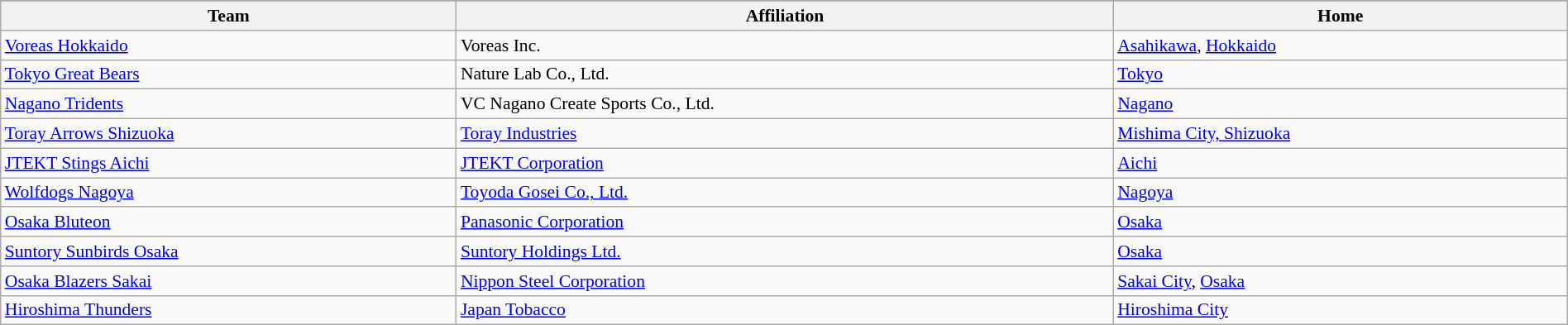<table class="wikitable" style="width:100%; font-size:90%; text-align:left">
<tr>
</tr>
<tr>
<th>Team</th>
<th>Affiliation</th>
<th>Home</th>
</tr>
<tr>
<td><a href='#'>Voreas Hokkaido</a></td>
<td>Voreas Inc.</td>
<td><a href='#'>Asahikawa</a>, <a href='#'>Hokkaido</a></td>
</tr>
<tr>
<td><a href='#'>Tokyo Great Bears</a></td>
<td>Nature Lab Co., Ltd.</td>
<td><a href='#'>Tokyo</a></td>
</tr>
<tr>
<td><a href='#'>Nagano Tridents</a></td>
<td>VC Nagano Create Sports Co., Ltd.</td>
<td><a href='#'>Nagano</a></td>
</tr>
<tr>
<td><a href='#'>Toray Arrows Shizuoka</a></td>
<td><a href='#'>Toray Industries</a></td>
<td><a href='#'>Mishima City, Shizuoka</a></td>
</tr>
<tr>
<td><a href='#'>JTEKT Stings Aichi</a></td>
<td><a href='#'>JTEKT Corporation</a></td>
<td><a href='#'>Aichi</a></td>
</tr>
<tr>
<td><a href='#'>Wolfdogs Nagoya</a></td>
<td><a href='#'>Toyoda Gosei Co., Ltd.</a></td>
<td><a href='#'>Nagoya</a></td>
</tr>
<tr>
<td><a href='#'>Osaka Bluteon</a></td>
<td><a href='#'>Panasonic Corporation</a></td>
<td><a href='#'>Osaka</a></td>
</tr>
<tr>
<td><a href='#'>Suntory Sunbirds Osaka</a></td>
<td><a href='#'>Suntory Holdings Ltd.</a></td>
<td><a href='#'>Osaka</a></td>
</tr>
<tr>
<td><a href='#'>Osaka Blazers Sakai</a></td>
<td><a href='#'>Nippon Steel Corporation</a></td>
<td><a href='#'>Sakai City</a>, <a href='#'>Osaka</a></td>
</tr>
<tr>
<td><a href='#'>Hiroshima Thunders</a></td>
<td><a href='#'>Japan Tobacco</a></td>
<td><a href='#'>Hiroshima City</a></td>
</tr>
</table>
